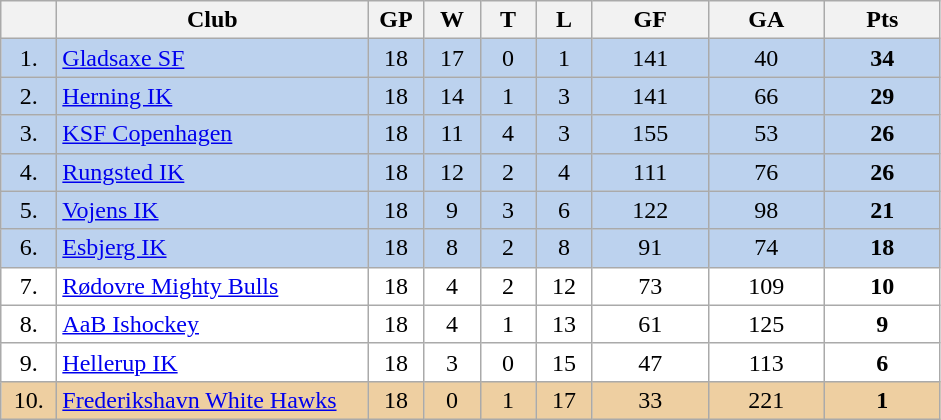<table class="wikitable">
<tr>
<th width="30"></th>
<th width="200">Club</th>
<th width="30">GP</th>
<th width="30">W</th>
<th width="30">T</th>
<th width="30">L</th>
<th width="70">GF</th>
<th width="70">GA</th>
<th width="70">Pts</th>
</tr>
<tr bgcolor="#BCD2EE" align="center">
<td>1.</td>
<td align="left"><a href='#'>Gladsaxe SF</a></td>
<td>18</td>
<td>17</td>
<td>0</td>
<td>1</td>
<td>141</td>
<td>40</td>
<td><strong>34</strong></td>
</tr>
<tr bgcolor="#BCD2EE" align="center">
<td>2.</td>
<td align="left"><a href='#'>Herning IK</a></td>
<td>18</td>
<td>14</td>
<td>1</td>
<td>3</td>
<td>141</td>
<td>66</td>
<td><strong>29</strong></td>
</tr>
<tr bgcolor="#BCD2EE" align="center">
<td>3.</td>
<td align="left"><a href='#'>KSF Copenhagen</a></td>
<td>18</td>
<td>11</td>
<td>4</td>
<td>3</td>
<td>155</td>
<td>53</td>
<td><strong>26</strong></td>
</tr>
<tr bgcolor="#BCD2EE" align="center">
<td>4.</td>
<td align="left"><a href='#'>Rungsted IK</a></td>
<td>18</td>
<td>12</td>
<td>2</td>
<td>4</td>
<td>111</td>
<td>76</td>
<td><strong>26</strong></td>
</tr>
<tr bgcolor="#BCD2EE" align="center">
<td>5.</td>
<td align="left"><a href='#'>Vojens IK</a></td>
<td>18</td>
<td>9</td>
<td>3</td>
<td>6</td>
<td>122</td>
<td>98</td>
<td><strong>21</strong></td>
</tr>
<tr bgcolor="#BCD2EE" align="center">
<td>6.</td>
<td align="left"><a href='#'>Esbjerg IK</a></td>
<td>18</td>
<td>8</td>
<td>2</td>
<td>8</td>
<td>91</td>
<td>74</td>
<td><strong>18</strong></td>
</tr>
<tr bgcolor="#FFFFFF" align="center">
<td>7.</td>
<td align="left"><a href='#'>Rødovre Mighty Bulls</a></td>
<td>18</td>
<td>4</td>
<td>2</td>
<td>12</td>
<td>73</td>
<td>109</td>
<td><strong>10</strong></td>
</tr>
<tr bgcolor="#FFFFFF" align="center">
<td>8.</td>
<td align="left"><a href='#'>AaB Ishockey</a></td>
<td>18</td>
<td>4</td>
<td>1</td>
<td>13</td>
<td>61</td>
<td>125</td>
<td><strong>9</strong></td>
</tr>
<tr bgcolor="#FFFFFF" align="center">
<td>9.</td>
<td align="left"><a href='#'>Hellerup IK</a></td>
<td>18</td>
<td>3</td>
<td>0</td>
<td>15</td>
<td>47</td>
<td>113</td>
<td><strong>6</strong></td>
</tr>
<tr bgcolor="#EECFA1" align="center">
<td>10.</td>
<td align="left"><a href='#'>Frederikshavn White Hawks</a></td>
<td>18</td>
<td>0</td>
<td>1</td>
<td>17</td>
<td>33</td>
<td>221</td>
<td><strong>1</strong></td>
</tr>
</table>
